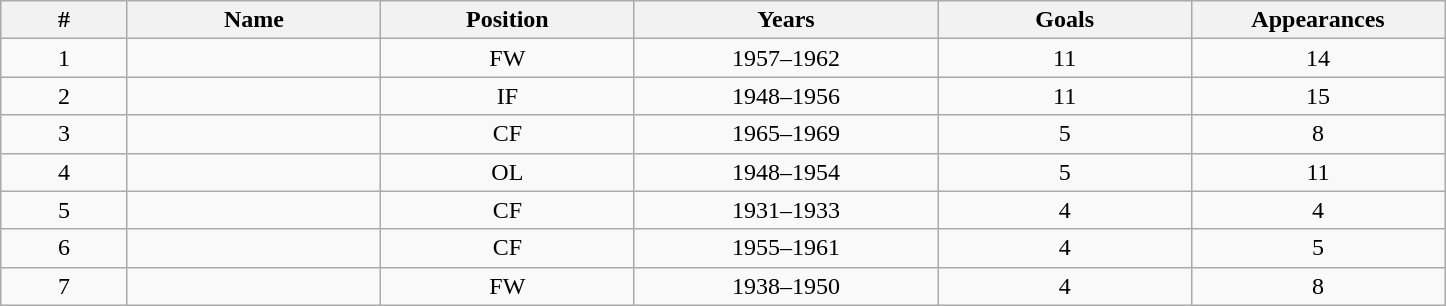<table class="sortable wikitable plainrowheaders" style="text-align: center;">
<tr>
<th scope="col" style="width:5%;">#</th>
<th scope="col" style="width:10%;">Name</th>
<th scope="col" style="width:10%;">Position</th>
<th scope="col" style="width:12%;">Years</th>
<th scope="col" style="width:10%;">Goals</th>
<th scope="col" style="width:10%;">Appearances</th>
</tr>
<tr>
<td>1</td>
<td></td>
<td>FW</td>
<td>1957–1962</td>
<td>11</td>
<td>14</td>
</tr>
<tr>
<td>2</td>
<td></td>
<td>IF</td>
<td>1948–1956</td>
<td>11</td>
<td>15</td>
</tr>
<tr>
<td>3</td>
<td></td>
<td>CF</td>
<td>1965–1969</td>
<td>5</td>
<td>8</td>
</tr>
<tr>
<td>4</td>
<td></td>
<td>OL</td>
<td>1948–1954</td>
<td>5</td>
<td>11</td>
</tr>
<tr>
<td>5</td>
<td></td>
<td>CF</td>
<td>1931–1933</td>
<td>4</td>
<td>4</td>
</tr>
<tr>
<td>6</td>
<td></td>
<td>CF</td>
<td>1955–1961</td>
<td>4</td>
<td>5</td>
</tr>
<tr>
<td>7</td>
<td></td>
<td>FW</td>
<td>1938–1950</td>
<td>4</td>
<td>8</td>
</tr>
</table>
